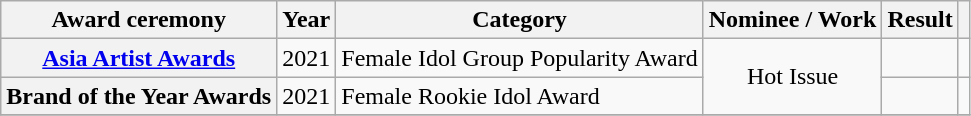<table class="wikitable sortable plainrowheaders">
<tr>
<th scope="col">Award ceremony</th>
<th scope="col">Year</th>
<th scope="col">Category</th>
<th scope="col">Nominee / Work</th>
<th scope="col">Result</th>
<th scope="col" class=unsortable></th>
</tr>
<tr>
<th scope="row"><a href='#'>Asia Artist Awards</a></th>
<td style="text-align:center">2021</td>
<td>Female Idol Group Popularity Award</td>
<td style="text-align:center" rowspan="2">Hot Issue</td>
<td></td>
<td style="text-align:center"></td>
</tr>
<tr>
<th scope="row">Brand of the Year Awards</th>
<td style="text-align:center">2021</td>
<td>Female Rookie Idol Award</td>
<td></td>
<td style="text-align:center"></td>
</tr>
<tr>
</tr>
</table>
